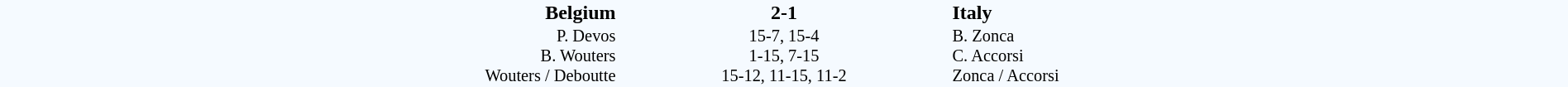<table style="width: 100%; background:#F5FAFF;" cellspacing="0">
<tr>
<td width=24% align=right><strong>Belgium</strong></td>
<td align=center width=13%><strong>2-1</strong></td>
<td width=24%><strong>Italy</strong></td>
</tr>
<tr style=font-size:85%>
<td align=right valign=top>P. Devos<br>B. Wouters<br>Wouters / Deboutte</td>
<td align=center>15-7, 15-4<br>1-15, 7-15<br>15-12, 11-15, 11-2</td>
<td valign=top>B. Zonca<br>C. Accorsi<br>Zonca / Accorsi</td>
</tr>
</table>
